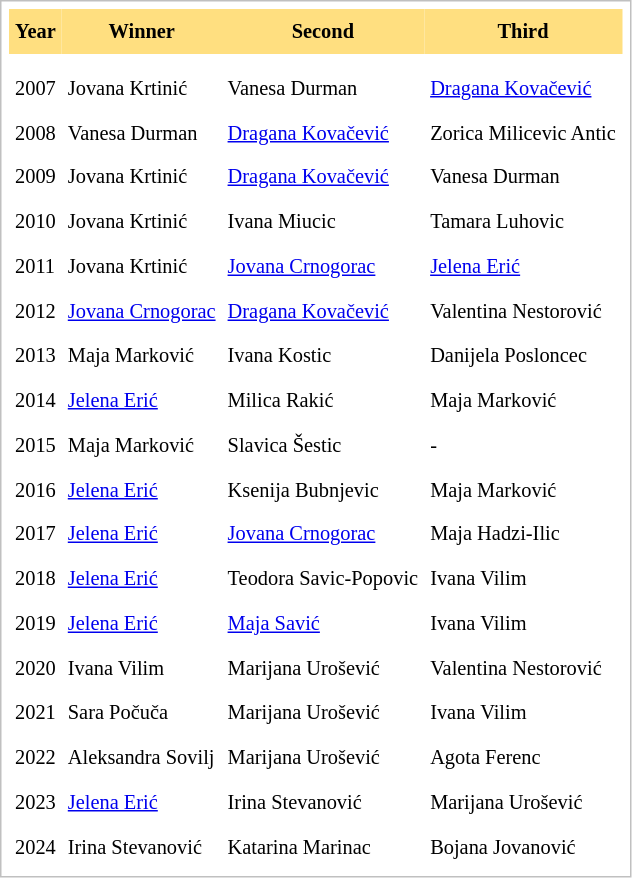<table cellpadding="4" cellspacing="0"  style="border: 1px solid silver; color: black; margin: 0 0 0.5em 0; background-color: white; padding: 5px; text-align: left; font-size:85%; vertical-align: top; line-height:1.6em;">
<tr>
<th scope=col; align="center" bgcolor="FFDF80">Year</th>
<th scope=col; align="center" bgcolor="FFDF80">Winner</th>
<th scope=col; align="center" bgcolor="FFDF80">Second</th>
<th scope=col; align="center" bgcolor="FFDF80">Third</th>
</tr>
<tr>
<td></td>
<td></td>
<td></td>
<td></td>
</tr>
<tr>
<td>2007</td>
<td>Jovana Krtinić</td>
<td>Vanesa Durman</td>
<td><a href='#'>Dragana Kovačević</a></td>
</tr>
<tr>
<td>2008</td>
<td>Vanesa Durman</td>
<td><a href='#'>Dragana Kovačević</a></td>
<td>Zorica Milicevic Antic</td>
</tr>
<tr>
<td>2009</td>
<td>Jovana Krtinić</td>
<td><a href='#'>Dragana Kovačević</a></td>
<td>Vanesa Durman</td>
</tr>
<tr>
<td>2010</td>
<td>Jovana Krtinić</td>
<td>Ivana Miucic</td>
<td>Tamara Luhovic</td>
</tr>
<tr>
<td>2011</td>
<td>Jovana Krtinić</td>
<td><a href='#'>Jovana Crnogorac</a></td>
<td><a href='#'>Jelena Erić</a></td>
</tr>
<tr>
<td>2012</td>
<td><a href='#'>Jovana Crnogorac</a></td>
<td><a href='#'>Dragana Kovačević</a></td>
<td>Valentina Nestorović</td>
</tr>
<tr>
<td>2013</td>
<td>Maja Marković</td>
<td>Ivana Kostic</td>
<td>Danijela Posloncec</td>
</tr>
<tr>
<td>2014</td>
<td><a href='#'>Jelena Erić</a></td>
<td>Milica Rakić</td>
<td>Maja Marković</td>
</tr>
<tr>
<td>2015</td>
<td>Maja Marković</td>
<td>Slavica Šestic</td>
<td>-</td>
</tr>
<tr>
<td>2016</td>
<td><a href='#'>Jelena Erić</a></td>
<td>Ksenija Bubnjevic</td>
<td>Maja Marković</td>
</tr>
<tr>
<td>2017</td>
<td><a href='#'>Jelena Erić</a></td>
<td><a href='#'>Jovana Crnogorac</a></td>
<td>Maja Hadzi-Ilic</td>
</tr>
<tr>
<td>2018</td>
<td><a href='#'>Jelena Erić</a></td>
<td>Teodora Savic-Popovic</td>
<td>Ivana Vilim</td>
</tr>
<tr>
<td>2019</td>
<td><a href='#'>Jelena Erić</a></td>
<td><a href='#'> Maja Savić</a></td>
<td>Ivana Vilim</td>
</tr>
<tr>
<td>2020</td>
<td>Ivana Vilim</td>
<td>Marijana Urošević</td>
<td>Valentina Nestorović</td>
</tr>
<tr>
<td>2021</td>
<td>Sara Počuča</td>
<td>Marijana Urošević</td>
<td>Ivana Vilim</td>
</tr>
<tr>
<td>2022</td>
<td>Aleksandra Sovilj</td>
<td>Marijana Urošević</td>
<td>Agota Ferenc</td>
</tr>
<tr>
<td>2023</td>
<td><a href='#'>Jelena Erić</a></td>
<td>Irina Stevanović</td>
<td>Marijana Urošević</td>
</tr>
<tr>
<td>2024</td>
<td>Irina Stevanović</td>
<td>Katarina Marinac</td>
<td>Bojana Jovanović</td>
</tr>
</table>
